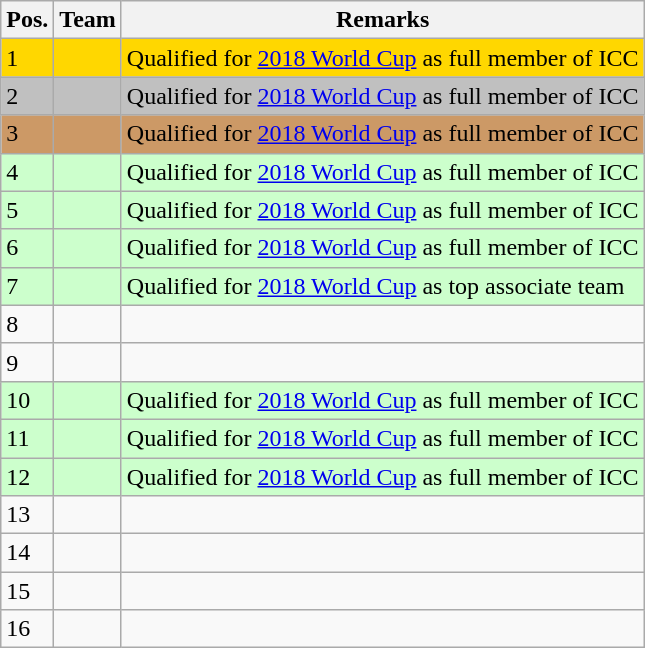<table class="wikitable">
<tr>
<th width=>Pos.</th>
<th width=>Team</th>
<th width=>Remarks</th>
</tr>
<tr style="background:gold;">
<td>1</td>
<td></td>
<td>Qualified for <a href='#'>2018 World Cup</a> as full member of ICC</td>
</tr>
<tr style="background:silver;">
<td>2</td>
<td></td>
<td>Qualified for <a href='#'>2018 World Cup</a> as full member of ICC</td>
</tr>
<tr style="background:#cc9966;">
<td>3</td>
<td></td>
<td>Qualified for <a href='#'>2018 World Cup</a> as full member of ICC</td>
</tr>
<tr style="background:#cfc;">
<td>4</td>
<td></td>
<td>Qualified for <a href='#'>2018 World Cup</a> as full member of ICC</td>
</tr>
<tr style="background:#cfc;">
<td>5</td>
<td></td>
<td>Qualified for <a href='#'>2018 World Cup</a> as full member of ICC</td>
</tr>
<tr style="background:#cfc;">
<td>6</td>
<td></td>
<td>Qualified for <a href='#'>2018 World Cup</a> as full member of ICC</td>
</tr>
<tr style="background:#cfc;">
<td>7</td>
<td></td>
<td>Qualified for <a href='#'>2018 World Cup</a> as top associate team</td>
</tr>
<tr>
<td>8</td>
<td></td>
<td></td>
</tr>
<tr>
<td>9</td>
<td></td>
<td></td>
</tr>
<tr style="background:#cfc;">
<td>10</td>
<td></td>
<td>Qualified for <a href='#'>2018 World Cup</a> as full member of ICC</td>
</tr>
<tr style="background:#cfc;">
<td>11</td>
<td></td>
<td>Qualified for <a href='#'>2018 World Cup</a> as full member of ICC</td>
</tr>
<tr style="background:#cfc;">
<td>12</td>
<td></td>
<td>Qualified for <a href='#'>2018 World Cup</a> as full member of ICC</td>
</tr>
<tr>
<td>13</td>
<td></td>
<td></td>
</tr>
<tr>
<td>14</td>
<td></td>
<td></td>
</tr>
<tr>
<td>15</td>
<td></td>
<td></td>
</tr>
<tr>
<td>16</td>
<td></td>
<td></td>
</tr>
</table>
